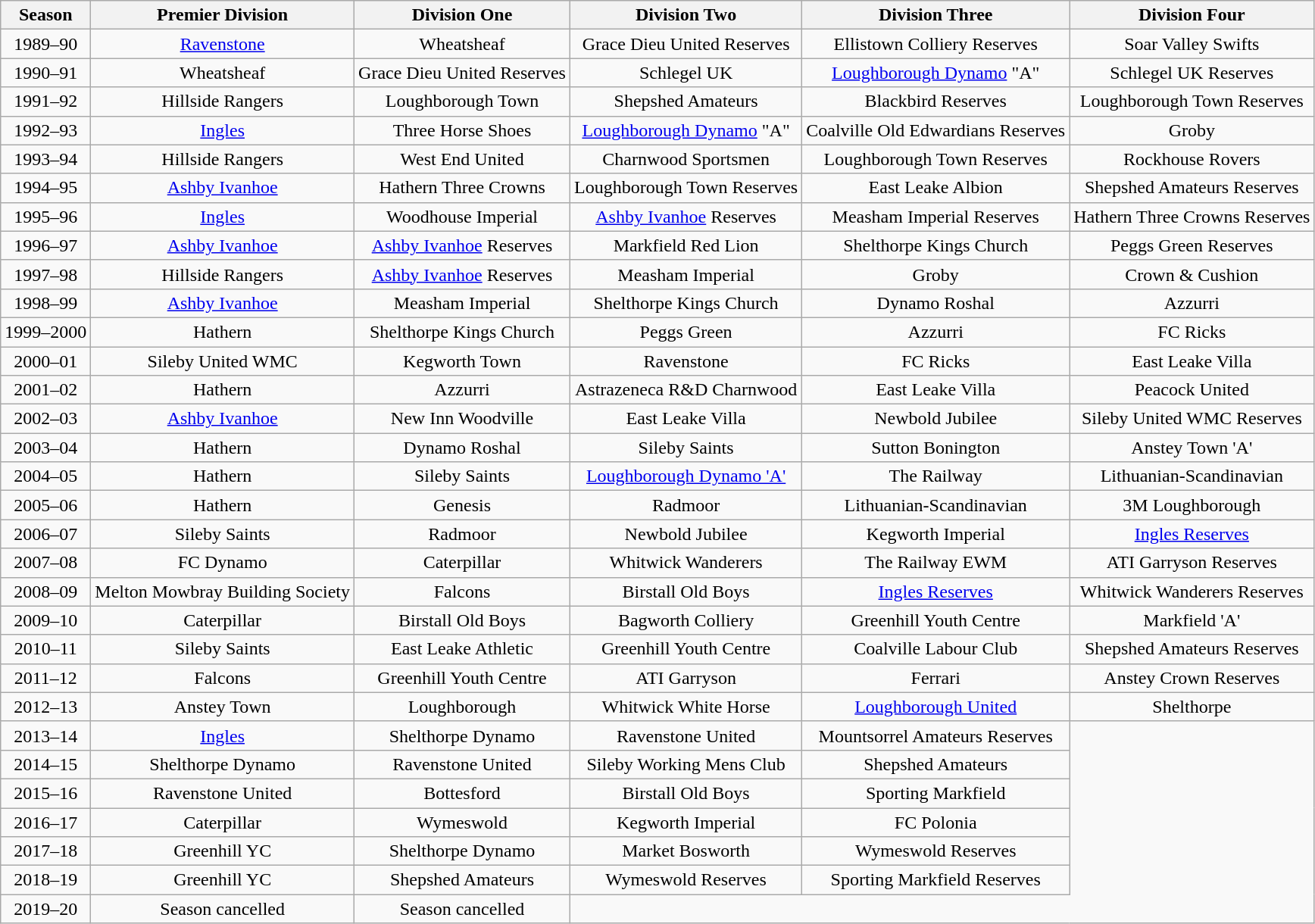<table class="wikitable" style="text-align: center">
<tr>
<th>Season</th>
<th>Premier Division</th>
<th>Division One</th>
<th>Division Two</th>
<th>Division Three</th>
<th>Division Four</th>
</tr>
<tr>
<td>1989–90</td>
<td><a href='#'>Ravenstone</a></td>
<td>Wheatsheaf</td>
<td>Grace Dieu United Reserves</td>
<td>Ellistown Colliery Reserves</td>
<td>Soar Valley Swifts</td>
</tr>
<tr>
<td>1990–91</td>
<td>Wheatsheaf</td>
<td>Grace Dieu United Reserves</td>
<td>Schlegel UK</td>
<td><a href='#'>Loughborough Dynamo</a> "A"</td>
<td>Schlegel UK Reserves</td>
</tr>
<tr>
<td>1991–92</td>
<td>Hillside Rangers</td>
<td>Loughborough Town</td>
<td>Shepshed Amateurs</td>
<td>Blackbird Reserves</td>
<td>Loughborough Town Reserves</td>
</tr>
<tr>
<td>1992–93</td>
<td><a href='#'>Ingles</a></td>
<td>Three Horse Shoes</td>
<td><a href='#'>Loughborough Dynamo</a> "A"</td>
<td>Coalville Old Edwardians Reserves</td>
<td>Groby</td>
</tr>
<tr>
<td>1993–94</td>
<td>Hillside Rangers</td>
<td>West End United</td>
<td>Charnwood Sportsmen</td>
<td>Loughborough Town Reserves</td>
<td>Rockhouse Rovers</td>
</tr>
<tr>
<td>1994–95</td>
<td><a href='#'>Ashby Ivanhoe</a></td>
<td>Hathern Three Crowns</td>
<td>Loughborough Town Reserves</td>
<td>East Leake Albion</td>
<td>Shepshed Amateurs Reserves</td>
</tr>
<tr>
<td>1995–96</td>
<td><a href='#'>Ingles</a></td>
<td>Woodhouse Imperial</td>
<td><a href='#'>Ashby Ivanhoe</a> Reserves</td>
<td>Measham Imperial Reserves</td>
<td>Hathern Three Crowns Reserves</td>
</tr>
<tr>
<td>1996–97</td>
<td><a href='#'>Ashby Ivanhoe</a></td>
<td><a href='#'>Ashby Ivanhoe</a> Reserves</td>
<td>Markfield Red Lion</td>
<td>Shelthorpe Kings Church</td>
<td>Peggs Green Reserves</td>
</tr>
<tr>
<td>1997–98</td>
<td>Hillside Rangers</td>
<td><a href='#'>Ashby Ivanhoe</a> Reserves</td>
<td>Measham Imperial</td>
<td>Groby</td>
<td>Crown & Cushion</td>
</tr>
<tr>
<td>1998–99</td>
<td><a href='#'>Ashby Ivanhoe</a></td>
<td>Measham Imperial</td>
<td>Shelthorpe Kings Church</td>
<td>Dynamo Roshal</td>
<td>Azzurri</td>
</tr>
<tr>
<td>1999–2000</td>
<td>Hathern</td>
<td>Shelthorpe Kings Church</td>
<td>Peggs Green</td>
<td>Azzurri</td>
<td>FC Ricks</td>
</tr>
<tr>
<td>2000–01</td>
<td>Sileby United WMC</td>
<td>Kegworth Town</td>
<td>Ravenstone</td>
<td>FC Ricks</td>
<td>East Leake Villa</td>
</tr>
<tr>
<td>2001–02</td>
<td>Hathern</td>
<td>Azzurri</td>
<td>Astrazeneca R&D Charnwood</td>
<td>East Leake Villa</td>
<td>Peacock United</td>
</tr>
<tr>
<td>2002–03</td>
<td><a href='#'>Ashby Ivanhoe</a></td>
<td>New Inn Woodville</td>
<td>East Leake Villa</td>
<td>Newbold Jubilee</td>
<td>Sileby United WMC Reserves</td>
</tr>
<tr>
<td>2003–04</td>
<td>Hathern</td>
<td>Dynamo Roshal</td>
<td>Sileby Saints</td>
<td>Sutton Bonington</td>
<td>Anstey Town 'A'</td>
</tr>
<tr>
<td>2004–05</td>
<td>Hathern</td>
<td>Sileby Saints</td>
<td><a href='#'>Loughborough Dynamo 'A'</a></td>
<td>The Railway</td>
<td>Lithuanian-Scandinavian</td>
</tr>
<tr>
<td>2005–06</td>
<td>Hathern</td>
<td>Genesis</td>
<td>Radmoor</td>
<td>Lithuanian-Scandinavian</td>
<td>3M Loughborough</td>
</tr>
<tr>
<td>2006–07</td>
<td>Sileby Saints</td>
<td>Radmoor</td>
<td>Newbold Jubilee</td>
<td>Kegworth Imperial</td>
<td><a href='#'>Ingles Reserves</a></td>
</tr>
<tr>
<td>2007–08</td>
<td>FC Dynamo</td>
<td>Caterpillar</td>
<td>Whitwick Wanderers</td>
<td>The Railway EWM</td>
<td>ATI Garryson Reserves</td>
</tr>
<tr>
<td>2008–09</td>
<td>Melton Mowbray Building Society</td>
<td>Falcons</td>
<td>Birstall Old Boys</td>
<td><a href='#'>Ingles Reserves</a></td>
<td>Whitwick Wanderers Reserves</td>
</tr>
<tr>
<td>2009–10</td>
<td>Caterpillar</td>
<td>Birstall Old Boys</td>
<td>Bagworth Colliery</td>
<td>Greenhill Youth Centre</td>
<td>Markfield 'A'</td>
</tr>
<tr>
<td>2010–11</td>
<td>Sileby Saints</td>
<td>East Leake Athletic</td>
<td>Greenhill Youth Centre</td>
<td>Coalville Labour Club</td>
<td>Shepshed Amateurs Reserves</td>
</tr>
<tr>
<td>2011–12</td>
<td>Falcons</td>
<td>Greenhill Youth Centre</td>
<td>ATI Garryson</td>
<td>Ferrari</td>
<td>Anstey Crown Reserves</td>
</tr>
<tr>
<td>2012–13</td>
<td>Anstey Town</td>
<td>Loughborough</td>
<td>Whitwick White Horse</td>
<td><a href='#'>Loughborough United</a></td>
<td>Shelthorpe</td>
</tr>
<tr>
<td>2013–14</td>
<td><a href='#'>Ingles</a></td>
<td>Shelthorpe Dynamo</td>
<td>Ravenstone United</td>
<td>Mountsorrel Amateurs Reserves</td>
</tr>
<tr>
<td>2014–15</td>
<td>Shelthorpe Dynamo</td>
<td>Ravenstone United</td>
<td>Sileby Working Mens Club</td>
<td>Shepshed Amateurs</td>
</tr>
<tr>
<td>2015–16</td>
<td>Ravenstone United</td>
<td>Bottesford</td>
<td>Birstall Old Boys</td>
<td>Sporting Markfield</td>
</tr>
<tr>
<td>2016–17</td>
<td>Caterpillar</td>
<td>Wymeswold</td>
<td>Kegworth Imperial</td>
<td>FC Polonia</td>
</tr>
<tr>
<td>2017–18</td>
<td>Greenhill YC</td>
<td>Shelthorpe Dynamo</td>
<td>Market Bosworth</td>
<td>Wymeswold Reserves</td>
</tr>
<tr>
<td>2018–19</td>
<td>Greenhill YC</td>
<td>Shepshed Amateurs</td>
<td>Wymeswold Reserves</td>
<td>Sporting Markfield Reserves</td>
</tr>
<tr>
<td>2019–20</td>
<td>Season cancelled</td>
<td>Season cancelled</td>
</tr>
</table>
